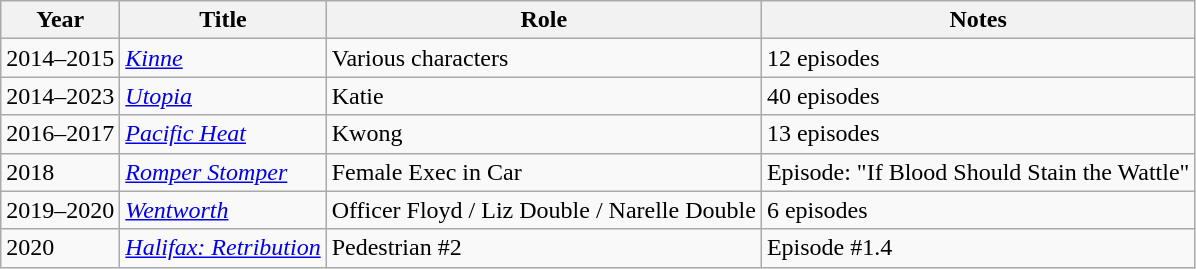<table class="wikitable sortable">
<tr>
<th>Year</th>
<th>Title</th>
<th>Role</th>
<th>Notes</th>
</tr>
<tr>
<td>2014–2015</td>
<td><a href='#'><em>Kinne</em></a></td>
<td>Various characters</td>
<td>12 episodes</td>
</tr>
<tr>
<td>2014–2023</td>
<td><a href='#'><em>Utopia</em></a></td>
<td>Katie</td>
<td>40 episodes</td>
</tr>
<tr>
<td>2016–2017</td>
<td><em><a href='#'>Pacific Heat</a></em></td>
<td>Kwong</td>
<td>13 episodes</td>
</tr>
<tr>
<td>2018</td>
<td><a href='#'><em>Romper Stomper</em></a></td>
<td>Female Exec in Car</td>
<td>Episode: "If Blood Should Stain the Wattle"</td>
</tr>
<tr>
<td>2019–2020</td>
<td><a href='#'><em>Wentworth</em></a></td>
<td>Officer Floyd / Liz Double / Narelle Double</td>
<td>6 episodes</td>
</tr>
<tr>
<td>2020</td>
<td><em><a href='#'>Halifax: Retribution</a></em></td>
<td>Pedestrian #2</td>
<td>Episode #1.4</td>
</tr>
</table>
